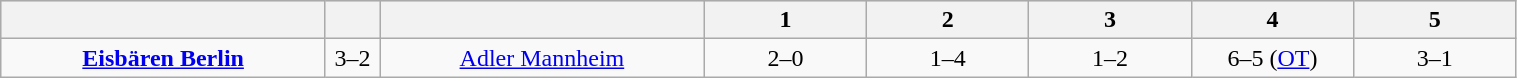<table class="wikitable" width="80%">
<tr style="background-color:#e0e0e0;">
<th style="width:15%;"></th>
<th style="width:2.5%;"></th>
<th style="width:15%;"></th>
<th style="width:7.5%;">1</th>
<th style="width:7.5%;">2</th>
<th style="width:7.5%;">3</th>
<th style="width:7.5%;">4</th>
<th style="width:7.5%;">5</th>
</tr>
<tr align="center">
<td><strong><a href='#'>Eisbären Berlin</a></strong></td>
<td>3–2</td>
<td><a href='#'>Adler Mannheim</a></td>
<td>2–0</td>
<td>1–4</td>
<td>1–2</td>
<td>6–5 (<a href='#'>OT</a>)</td>
<td>3–1</td>
</tr>
</table>
